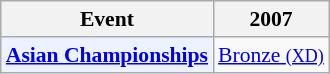<table style='font-size: 90%; text-align:center;' class='wikitable'>
<tr>
<th>Event</th>
<th>2007</th>
</tr>
<tr>
<td bgcolor="#ECF2FF"; align="left"><strong><a href='#'>Asian Championships</a></strong></td>
<td> <a href='#'>Bronze <small>(XD)</small></a></td>
</tr>
</table>
